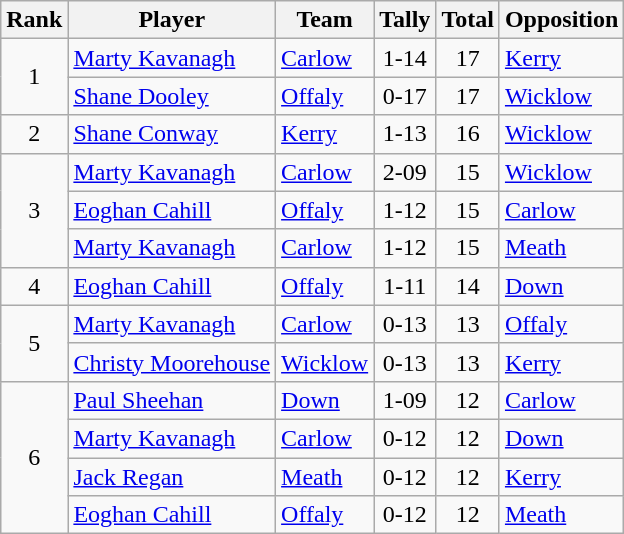<table class="wikitable">
<tr>
<th>Rank</th>
<th>Player</th>
<th>Team</th>
<th>Tally</th>
<th>Total</th>
<th>Opposition</th>
</tr>
<tr>
<td rowspan=2 align=center>1</td>
<td><a href='#'>Marty Kavanagh</a></td>
<td><a href='#'>Carlow</a></td>
<td align=center>1-14</td>
<td align=center>17</td>
<td><a href='#'>Kerry</a></td>
</tr>
<tr>
<td><a href='#'>Shane Dooley</a></td>
<td><a href='#'>Offaly</a></td>
<td align=center>0-17</td>
<td align=center>17</td>
<td><a href='#'>Wicklow</a></td>
</tr>
<tr>
<td rowspan=1 align=center>2</td>
<td><a href='#'>Shane Conway</a></td>
<td><a href='#'>Kerry</a></td>
<td align=center>1-13</td>
<td align=center>16</td>
<td><a href='#'>Wicklow</a></td>
</tr>
<tr>
<td rowspan=3 align=center>3</td>
<td><a href='#'>Marty Kavanagh</a></td>
<td><a href='#'>Carlow</a></td>
<td align=center>2-09</td>
<td align=center>15</td>
<td><a href='#'>Wicklow</a></td>
</tr>
<tr>
<td><a href='#'>Eoghan Cahill</a></td>
<td><a href='#'>Offaly</a></td>
<td align=center>1-12</td>
<td align=center>15</td>
<td><a href='#'>Carlow</a></td>
</tr>
<tr>
<td><a href='#'>Marty Kavanagh</a></td>
<td><a href='#'>Carlow</a></td>
<td align=center>1-12</td>
<td align=center>15</td>
<td><a href='#'>Meath</a></td>
</tr>
<tr>
<td rowspan=1 align=center>4</td>
<td><a href='#'>Eoghan Cahill</a></td>
<td><a href='#'>Offaly</a></td>
<td align=center>1-11</td>
<td align=center>14</td>
<td><a href='#'>Down</a></td>
</tr>
<tr>
<td rowspan=2 align=center>5</td>
<td><a href='#'>Marty Kavanagh</a></td>
<td><a href='#'>Carlow</a></td>
<td align=center>0-13</td>
<td align=center>13</td>
<td><a href='#'>Offaly</a></td>
</tr>
<tr>
<td><a href='#'>Christy Moorehouse</a></td>
<td><a href='#'>Wicklow</a></td>
<td align=center>0-13</td>
<td align=center>13</td>
<td><a href='#'>Kerry</a></td>
</tr>
<tr>
<td rowspan=4 align=center>6</td>
<td><a href='#'>Paul Sheehan</a></td>
<td><a href='#'>Down</a></td>
<td align=center>1-09</td>
<td align=center>12</td>
<td><a href='#'>Carlow</a></td>
</tr>
<tr>
<td><a href='#'>Marty Kavanagh</a></td>
<td><a href='#'>Carlow</a></td>
<td align=center>0-12</td>
<td align=center>12</td>
<td><a href='#'>Down</a></td>
</tr>
<tr>
<td><a href='#'>Jack Regan</a></td>
<td><a href='#'>Meath</a></td>
<td align=center>0-12</td>
<td align=center>12</td>
<td><a href='#'>Kerry</a></td>
</tr>
<tr>
<td><a href='#'>Eoghan Cahill</a></td>
<td><a href='#'>Offaly</a></td>
<td align=center>0-12</td>
<td align=center>12</td>
<td><a href='#'>Meath</a></td>
</tr>
</table>
